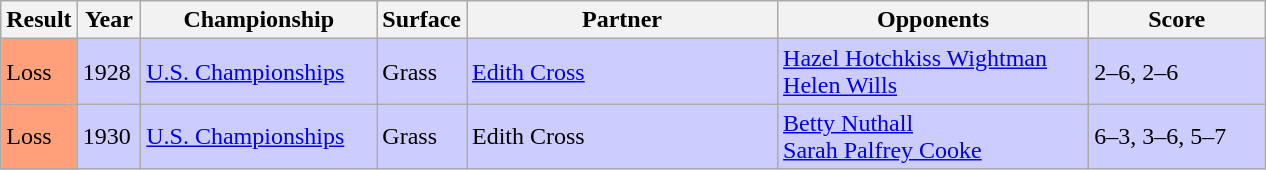<table class="sortable wikitable">
<tr>
<th style="width:40px">Result</th>
<th style="width:35px">Year</th>
<th style="width:150px">Championship</th>
<th style="width:50px">Surface</th>
<th style="width:200px">Partner</th>
<th style="width:200px">Opponents</th>
<th style="width:110px" class="unsortable">Score</th>
</tr>
<tr style="background:#ccf;">
<td style="background:#ffa07a;">Loss</td>
<td>1928</td>
<td><a href='#'>U.S. Championships</a></td>
<td>Grass</td>
<td> <a href='#'>Edith Cross</a></td>
<td> <a href='#'>Hazel Hotchkiss Wightman</a><br> <a href='#'>Helen Wills</a></td>
<td>2–6, 2–6</td>
</tr>
<tr style="background:#ccf;">
<td style="background:#ffa07a;">Loss</td>
<td>1930</td>
<td><a href='#'>U.S. Championships</a></td>
<td>Grass</td>
<td> Edith Cross</td>
<td> <a href='#'>Betty Nuthall</a><br> <a href='#'>Sarah Palfrey Cooke</a></td>
<td>6–3, 3–6, 5–7</td>
</tr>
</table>
